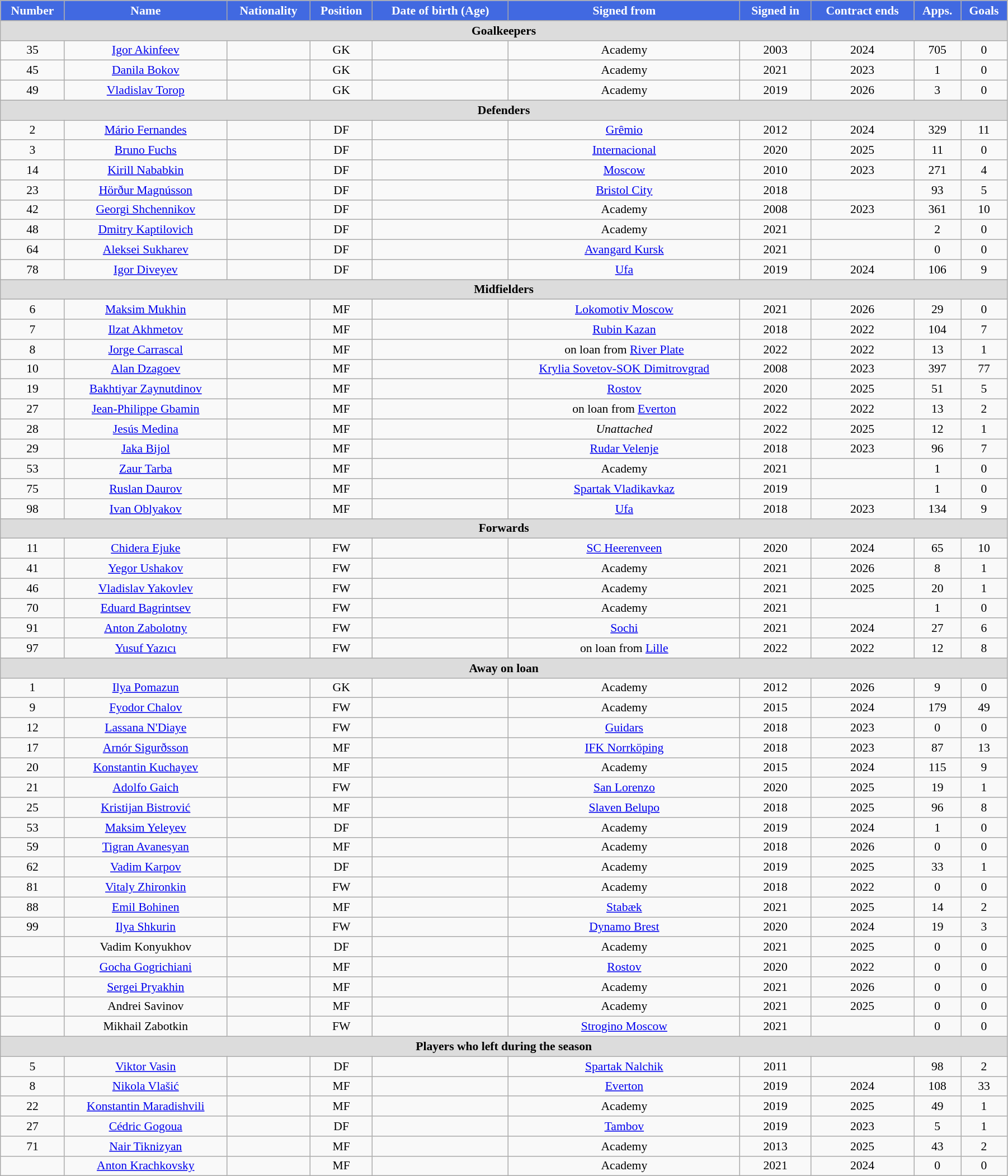<table class="wikitable"  style="text-align:center; font-size:90%; width:95%;">
<tr>
<th style="background:#4169E1; color:white; text-align:center;">Number</th>
<th style="background:#4169E1; color:white; text-align:center;">Name</th>
<th style="background:#4169E1; color:white; text-align:center;">Nationality</th>
<th style="background:#4169E1; color:white; text-align:center;">Position</th>
<th style="background:#4169E1; color:white; text-align:center;">Date of birth (Age)</th>
<th style="background:#4169E1; color:white; text-align:center;">Signed from</th>
<th style="background:#4169E1; color:white; text-align:center;">Signed in</th>
<th style="background:#4169E1; color:white; text-align:center;">Contract ends</th>
<th style="background:#4169E1; color:white; text-align:center;">Apps.</th>
<th style="background:#4169E1; color:white; text-align:center;">Goals</th>
</tr>
<tr>
<th colspan="11"  style="background:#dcdcdc; text-align:center;">Goalkeepers</th>
</tr>
<tr>
<td>35</td>
<td><a href='#'>Igor Akinfeev</a></td>
<td></td>
<td>GK</td>
<td></td>
<td>Academy</td>
<td>2003</td>
<td>2024</td>
<td>705</td>
<td>0</td>
</tr>
<tr>
<td>45</td>
<td><a href='#'>Danila Bokov</a></td>
<td></td>
<td>GK</td>
<td></td>
<td>Academy</td>
<td>2021</td>
<td>2023</td>
<td>1</td>
<td>0</td>
</tr>
<tr>
<td>49</td>
<td><a href='#'>Vladislav Torop</a></td>
<td></td>
<td>GK</td>
<td></td>
<td>Academy</td>
<td>2019</td>
<td>2026</td>
<td>3</td>
<td>0</td>
</tr>
<tr>
<th colspan="11"  style="background:#dcdcdc; text-align:center;">Defenders</th>
</tr>
<tr>
<td>2</td>
<td><a href='#'>Mário Fernandes</a></td>
<td></td>
<td>DF</td>
<td></td>
<td><a href='#'>Grêmio</a></td>
<td>2012</td>
<td>2024</td>
<td>329</td>
<td>11</td>
</tr>
<tr>
<td>3</td>
<td><a href='#'>Bruno Fuchs</a></td>
<td></td>
<td>DF</td>
<td></td>
<td><a href='#'>Internacional</a></td>
<td>2020</td>
<td>2025</td>
<td>11</td>
<td>0</td>
</tr>
<tr>
<td>14</td>
<td><a href='#'>Kirill Nababkin</a></td>
<td></td>
<td>DF</td>
<td></td>
<td><a href='#'>Moscow</a></td>
<td>2010</td>
<td>2023</td>
<td>271</td>
<td>4</td>
</tr>
<tr>
<td>23</td>
<td><a href='#'>Hörður Magnússon</a></td>
<td></td>
<td>DF</td>
<td></td>
<td><a href='#'>Bristol City</a></td>
<td>2018</td>
<td></td>
<td>93</td>
<td>5</td>
</tr>
<tr>
<td>42</td>
<td><a href='#'>Georgi Shchennikov</a></td>
<td></td>
<td>DF</td>
<td></td>
<td>Academy</td>
<td>2008</td>
<td>2023</td>
<td>361</td>
<td>10</td>
</tr>
<tr>
<td>48</td>
<td><a href='#'>Dmitry Kaptilovich</a></td>
<td></td>
<td>DF</td>
<td></td>
<td>Academy</td>
<td>2021</td>
<td></td>
<td>2</td>
<td>0</td>
</tr>
<tr>
<td>64</td>
<td><a href='#'>Aleksei Sukharev</a></td>
<td></td>
<td>DF</td>
<td></td>
<td><a href='#'>Avangard Kursk</a></td>
<td>2021</td>
<td></td>
<td>0</td>
<td>0</td>
</tr>
<tr>
<td>78</td>
<td><a href='#'>Igor Diveyev</a></td>
<td></td>
<td>DF</td>
<td></td>
<td><a href='#'>Ufa</a></td>
<td>2019</td>
<td>2024</td>
<td>106</td>
<td>9</td>
</tr>
<tr>
<th colspan="11"  style="background:#dcdcdc; text-align:center;">Midfielders</th>
</tr>
<tr>
<td>6</td>
<td><a href='#'>Maksim Mukhin</a></td>
<td></td>
<td>MF</td>
<td></td>
<td><a href='#'>Lokomotiv Moscow</a></td>
<td>2021</td>
<td>2026</td>
<td>29</td>
<td>0</td>
</tr>
<tr>
<td>7</td>
<td><a href='#'>Ilzat Akhmetov</a></td>
<td></td>
<td>MF</td>
<td></td>
<td><a href='#'>Rubin Kazan</a></td>
<td>2018</td>
<td>2022</td>
<td>104</td>
<td>7</td>
</tr>
<tr>
<td>8</td>
<td><a href='#'>Jorge Carrascal</a></td>
<td></td>
<td>MF</td>
<td></td>
<td>on loan from <a href='#'>River Plate</a></td>
<td>2022</td>
<td>2022</td>
<td>13</td>
<td>1</td>
</tr>
<tr>
<td>10</td>
<td><a href='#'>Alan Dzagoev</a></td>
<td></td>
<td>MF</td>
<td></td>
<td><a href='#'>Krylia Sovetov-SOK Dimitrovgrad</a></td>
<td>2008</td>
<td>2023</td>
<td>397</td>
<td>77</td>
</tr>
<tr>
<td>19</td>
<td><a href='#'>Bakhtiyar Zaynutdinov</a></td>
<td></td>
<td>MF</td>
<td></td>
<td><a href='#'>Rostov</a></td>
<td>2020</td>
<td>2025</td>
<td>51</td>
<td>5</td>
</tr>
<tr>
<td>27</td>
<td><a href='#'>Jean-Philippe Gbamin</a></td>
<td></td>
<td>MF</td>
<td></td>
<td>on loan from <a href='#'>Everton</a></td>
<td>2022</td>
<td>2022</td>
<td>13</td>
<td>2</td>
</tr>
<tr>
<td>28</td>
<td><a href='#'>Jesús Medina</a></td>
<td></td>
<td>MF</td>
<td></td>
<td><em>Unattached</em></td>
<td>2022</td>
<td>2025</td>
<td>12</td>
<td>1</td>
</tr>
<tr>
<td>29</td>
<td><a href='#'>Jaka Bijol</a></td>
<td></td>
<td>MF</td>
<td></td>
<td><a href='#'>Rudar Velenje</a></td>
<td>2018</td>
<td>2023</td>
<td>96</td>
<td>7</td>
</tr>
<tr>
<td>53</td>
<td><a href='#'>Zaur Tarba</a></td>
<td></td>
<td>MF</td>
<td></td>
<td>Academy</td>
<td>2021</td>
<td></td>
<td>1</td>
<td>0</td>
</tr>
<tr>
<td>75</td>
<td><a href='#'>Ruslan Daurov</a></td>
<td></td>
<td>MF</td>
<td></td>
<td><a href='#'>Spartak Vladikavkaz</a></td>
<td>2019</td>
<td></td>
<td>1</td>
<td>0</td>
</tr>
<tr>
<td>98</td>
<td><a href='#'>Ivan Oblyakov</a></td>
<td></td>
<td>MF</td>
<td></td>
<td><a href='#'>Ufa</a></td>
<td>2018</td>
<td>2023</td>
<td>134</td>
<td>9</td>
</tr>
<tr>
<th colspan="11"  style="background:#dcdcdc; text-align:center;">Forwards</th>
</tr>
<tr>
<td>11</td>
<td><a href='#'>Chidera Ejuke</a></td>
<td></td>
<td>FW</td>
<td></td>
<td><a href='#'>SC Heerenveen</a></td>
<td>2020</td>
<td>2024</td>
<td>65</td>
<td>10</td>
</tr>
<tr>
<td>41</td>
<td><a href='#'>Yegor Ushakov</a></td>
<td></td>
<td>FW</td>
<td></td>
<td>Academy</td>
<td>2021</td>
<td>2026</td>
<td>8</td>
<td>1</td>
</tr>
<tr>
<td>46</td>
<td><a href='#'>Vladislav Yakovlev</a></td>
<td></td>
<td>FW</td>
<td></td>
<td>Academy</td>
<td>2021</td>
<td>2025</td>
<td>20</td>
<td>1</td>
</tr>
<tr>
<td>70</td>
<td><a href='#'>Eduard Bagrintsev</a></td>
<td></td>
<td>FW</td>
<td></td>
<td>Academy</td>
<td>2021</td>
<td></td>
<td>1</td>
<td>0</td>
</tr>
<tr>
<td>91</td>
<td><a href='#'>Anton Zabolotny</a></td>
<td></td>
<td>FW</td>
<td></td>
<td><a href='#'>Sochi</a></td>
<td>2021</td>
<td>2024</td>
<td>27</td>
<td>6</td>
</tr>
<tr>
<td>97</td>
<td><a href='#'>Yusuf Yazıcı</a></td>
<td></td>
<td>FW</td>
<td></td>
<td>on loan from <a href='#'>Lille</a></td>
<td>2022</td>
<td>2022</td>
<td>12</td>
<td>8</td>
</tr>
<tr>
<th colspan="11"  style="background:#dcdcdc; text-align:center;">Away on loan</th>
</tr>
<tr>
<td>1</td>
<td><a href='#'>Ilya Pomazun</a></td>
<td></td>
<td>GK</td>
<td></td>
<td>Academy</td>
<td>2012</td>
<td>2026</td>
<td>9</td>
<td>0</td>
</tr>
<tr>
<td>9</td>
<td><a href='#'>Fyodor Chalov</a></td>
<td></td>
<td>FW</td>
<td></td>
<td>Academy</td>
<td>2015</td>
<td>2024</td>
<td>179</td>
<td>49</td>
</tr>
<tr>
<td>12</td>
<td><a href='#'>Lassana N'Diaye</a></td>
<td></td>
<td>FW</td>
<td></td>
<td><a href='#'>Guidars</a></td>
<td>2018</td>
<td>2023</td>
<td>0</td>
<td>0</td>
</tr>
<tr>
<td>17</td>
<td><a href='#'>Arnór Sigurðsson</a></td>
<td></td>
<td>MF</td>
<td></td>
<td><a href='#'>IFK Norrköping</a></td>
<td>2018</td>
<td>2023</td>
<td>87</td>
<td>13</td>
</tr>
<tr>
<td>20</td>
<td><a href='#'>Konstantin Kuchayev</a></td>
<td></td>
<td>MF</td>
<td></td>
<td>Academy</td>
<td>2015</td>
<td>2024</td>
<td>115</td>
<td>9</td>
</tr>
<tr>
<td>21</td>
<td><a href='#'>Adolfo Gaich</a></td>
<td></td>
<td>FW</td>
<td></td>
<td><a href='#'>San Lorenzo</a></td>
<td>2020</td>
<td>2025</td>
<td>19</td>
<td>1</td>
</tr>
<tr>
<td>25</td>
<td><a href='#'>Kristijan Bistrović</a></td>
<td></td>
<td>MF</td>
<td></td>
<td><a href='#'>Slaven Belupo</a></td>
<td>2018</td>
<td>2025</td>
<td>96</td>
<td>8</td>
</tr>
<tr>
<td>53</td>
<td><a href='#'>Maksim Yeleyev</a></td>
<td></td>
<td>DF</td>
<td></td>
<td>Academy</td>
<td>2019</td>
<td>2024</td>
<td>1</td>
<td>0</td>
</tr>
<tr>
<td>59</td>
<td><a href='#'>Tigran Avanesyan</a></td>
<td></td>
<td>MF</td>
<td></td>
<td>Academy</td>
<td>2018</td>
<td>2026</td>
<td>0</td>
<td>0</td>
</tr>
<tr>
<td>62</td>
<td><a href='#'>Vadim Karpov</a></td>
<td></td>
<td>DF</td>
<td></td>
<td>Academy</td>
<td>2019</td>
<td>2025</td>
<td>33</td>
<td>1</td>
</tr>
<tr>
<td>81</td>
<td><a href='#'>Vitaly Zhironkin</a></td>
<td></td>
<td>FW</td>
<td></td>
<td>Academy</td>
<td>2018</td>
<td>2022</td>
<td>0</td>
<td>0</td>
</tr>
<tr>
<td>88</td>
<td><a href='#'>Emil Bohinen</a></td>
<td></td>
<td>MF</td>
<td></td>
<td><a href='#'>Stabæk</a></td>
<td>2021</td>
<td>2025</td>
<td>14</td>
<td>2</td>
</tr>
<tr>
<td>99</td>
<td><a href='#'>Ilya Shkurin</a></td>
<td></td>
<td>FW</td>
<td></td>
<td><a href='#'>Dynamo Brest</a></td>
<td>2020</td>
<td>2024</td>
<td>19</td>
<td>3</td>
</tr>
<tr>
<td></td>
<td>Vadim Konyukhov</td>
<td></td>
<td>DF</td>
<td></td>
<td>Academy</td>
<td>2021</td>
<td>2025</td>
<td>0</td>
<td>0</td>
</tr>
<tr>
<td></td>
<td><a href='#'>Gocha Gogrichiani</a></td>
<td></td>
<td>MF</td>
<td></td>
<td><a href='#'>Rostov</a></td>
<td>2020</td>
<td>2022</td>
<td>0</td>
<td>0</td>
</tr>
<tr>
<td></td>
<td><a href='#'>Sergei Pryakhin</a></td>
<td></td>
<td>MF</td>
<td></td>
<td>Academy</td>
<td>2021</td>
<td>2026</td>
<td>0</td>
<td>0</td>
</tr>
<tr>
<td></td>
<td>Andrei Savinov</td>
<td></td>
<td>MF</td>
<td></td>
<td>Academy</td>
<td>2021</td>
<td>2025</td>
<td>0</td>
<td>0</td>
</tr>
<tr>
<td></td>
<td>Mikhail Zabotkin</td>
<td></td>
<td>FW</td>
<td></td>
<td><a href='#'>Strogino Moscow</a></td>
<td>2021</td>
<td></td>
<td>0</td>
<td>0</td>
</tr>
<tr>
<th colspan="11"  style="background:#dcdcdc; text-align:center;">Players who left during the season</th>
</tr>
<tr>
<td>5</td>
<td><a href='#'>Viktor Vasin</a></td>
<td></td>
<td>DF</td>
<td></td>
<td><a href='#'>Spartak Nalchik</a></td>
<td>2011</td>
<td></td>
<td>98</td>
<td>2</td>
</tr>
<tr>
<td>8</td>
<td><a href='#'>Nikola Vlašić</a></td>
<td></td>
<td>MF</td>
<td></td>
<td><a href='#'>Everton</a></td>
<td>2019</td>
<td>2024</td>
<td>108</td>
<td>33</td>
</tr>
<tr>
<td>22</td>
<td><a href='#'>Konstantin Maradishvili</a></td>
<td></td>
<td>MF</td>
<td></td>
<td>Academy</td>
<td>2019</td>
<td>2025</td>
<td>49</td>
<td>1</td>
</tr>
<tr>
<td>27</td>
<td><a href='#'>Cédric Gogoua</a></td>
<td></td>
<td>DF</td>
<td></td>
<td><a href='#'>Tambov</a></td>
<td>2019</td>
<td>2023</td>
<td>5</td>
<td>1</td>
</tr>
<tr>
<td>71</td>
<td><a href='#'>Nair Tiknizyan</a></td>
<td></td>
<td>MF</td>
<td></td>
<td>Academy</td>
<td>2013</td>
<td>2025</td>
<td>43</td>
<td>2</td>
</tr>
<tr>
<td></td>
<td><a href='#'>Anton Krachkovsky</a></td>
<td></td>
<td>MF</td>
<td></td>
<td>Academy</td>
<td>2021</td>
<td>2024</td>
<td>0</td>
<td>0</td>
</tr>
</table>
